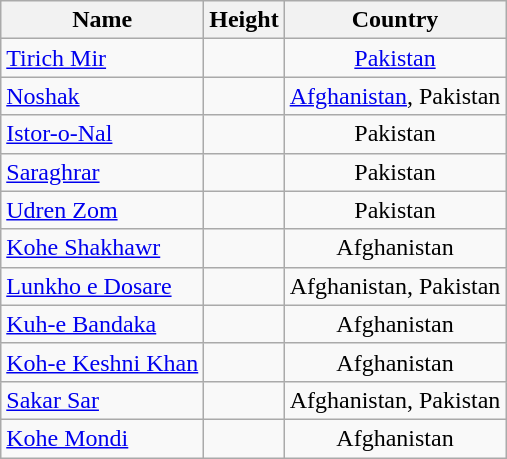<table class="wikitable sortable" style="text-align:center">
<tr>
<th>Name</th>
<th>Height</th>
<th>Country</th>
</tr>
<tr>
<td style="text-align:left"><a href='#'>Tirich Mir</a></td>
<td></td>
<td><a href='#'>Pakistan</a></td>
</tr>
<tr>
<td style="text-align:left"><a href='#'>Noshak</a></td>
<td></td>
<td><a href='#'>Afghanistan</a>, Pakistan</td>
</tr>
<tr>
<td style="text-align:left"><a href='#'>Istor-o-Nal</a></td>
<td></td>
<td>Pakistan</td>
</tr>
<tr>
<td style="text-align:left"><a href='#'>Saraghrar</a></td>
<td></td>
<td>Pakistan</td>
</tr>
<tr>
<td style="text-align:left"><a href='#'>Udren Zom</a></td>
<td></td>
<td>Pakistan</td>
</tr>
<tr>
<td style="text-align:left"><a href='#'>Kohe Shakhawr</a></td>
<td></td>
<td>Afghanistan</td>
</tr>
<tr>
<td style="text-align:left"><a href='#'>Lunkho e Dosare</a></td>
<td></td>
<td>Afghanistan, Pakistan</td>
</tr>
<tr>
<td style="text-align:left"><a href='#'>Kuh-e Bandaka</a></td>
<td></td>
<td>Afghanistan</td>
</tr>
<tr>
<td style="text-align:left"><a href='#'>Koh-e Keshni Khan</a></td>
<td></td>
<td>Afghanistan</td>
</tr>
<tr>
<td style="text-align:left"><a href='#'>Sakar Sar</a></td>
<td></td>
<td>Afghanistan, Pakistan</td>
</tr>
<tr>
<td style="text-align:left"><a href='#'>Kohe Mondi</a></td>
<td></td>
<td>Afghanistan</td>
</tr>
</table>
